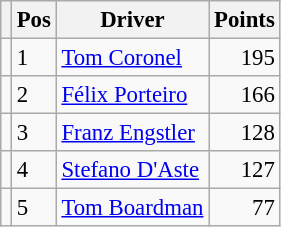<table class="wikitable" style="font-size: 95%;">
<tr>
<th></th>
<th>Pos</th>
<th>Driver</th>
<th>Points</th>
</tr>
<tr>
<td align="left"></td>
<td>1</td>
<td> <a href='#'>Tom Coronel</a></td>
<td align="right">195</td>
</tr>
<tr>
<td align="left"></td>
<td>2</td>
<td> <a href='#'>Félix Porteiro</a></td>
<td align="right">166</td>
</tr>
<tr>
<td align="left"></td>
<td>3</td>
<td> <a href='#'>Franz Engstler</a></td>
<td align="right">128</td>
</tr>
<tr>
<td align="left"></td>
<td>4</td>
<td> <a href='#'>Stefano D'Aste</a></td>
<td align="right">127</td>
</tr>
<tr>
<td align="left"></td>
<td>5</td>
<td> <a href='#'>Tom Boardman</a></td>
<td align="right">77</td>
</tr>
</table>
